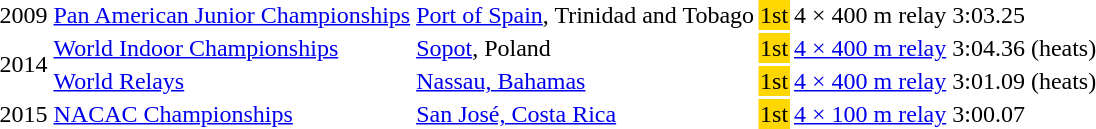<table>
<tr>
<td>2009</td>
<td><a href='#'>Pan American Junior Championships</a></td>
<td><a href='#'>Port of Spain</a>, Trinidad and Tobago</td>
<td bgcolor=gold>1st</td>
<td>4 × 400 m relay</td>
<td>3:03.25</td>
</tr>
<tr>
<td rowspan=2>2014</td>
<td><a href='#'>World Indoor Championships</a></td>
<td><a href='#'>Sopot</a>, Poland</td>
<td bgcolor=gold>1st</td>
<td><a href='#'>4 × 400 m relay</a></td>
<td>3:04.36 (heats)</td>
</tr>
<tr>
<td><a href='#'>World Relays</a></td>
<td><a href='#'>Nassau, Bahamas</a></td>
<td bgcolor=gold>1st</td>
<td><a href='#'>4 × 400 m relay</a></td>
<td>3:01.09 (heats)</td>
</tr>
<tr>
<td>2015</td>
<td><a href='#'>NACAC Championships</a></td>
<td><a href='#'>San José, Costa Rica</a></td>
<td bgcolor=gold>1st</td>
<td><a href='#'>4 × 100 m relay</a></td>
<td>3:00.07 </td>
</tr>
</table>
